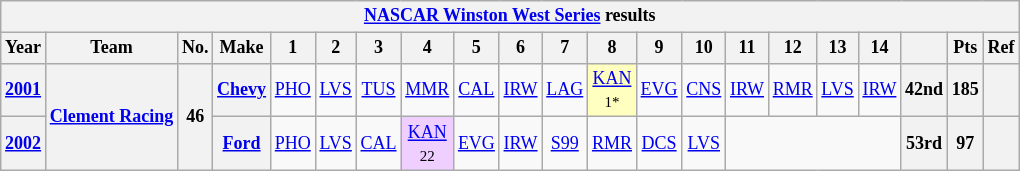<table class="wikitable" style="text-align:center; font-size:75%">
<tr>
<th colspan=23><a href='#'>NASCAR Winston West Series</a> results</th>
</tr>
<tr>
<th>Year</th>
<th>Team</th>
<th>No.</th>
<th>Make</th>
<th>1</th>
<th>2</th>
<th>3</th>
<th>4</th>
<th>5</th>
<th>6</th>
<th>7</th>
<th>8</th>
<th>9</th>
<th>10</th>
<th>11</th>
<th>12</th>
<th>13</th>
<th>14</th>
<th></th>
<th>Pts</th>
<th>Ref</th>
</tr>
<tr>
<th><a href='#'>2001</a></th>
<th rowspan=2><a href='#'>Clement Racing</a></th>
<th rowspan=2>46</th>
<th><a href='#'>Chevy</a></th>
<td><a href='#'>PHO</a></td>
<td><a href='#'>LVS</a></td>
<td><a href='#'>TUS</a></td>
<td><a href='#'>MMR</a></td>
<td><a href='#'>CAL</a></td>
<td><a href='#'>IRW</a></td>
<td><a href='#'>LAG</a></td>
<td style="background:#FFFFBF;"><a href='#'>KAN</a><br><small>1*</small></td>
<td><a href='#'>EVG</a></td>
<td><a href='#'>CNS</a></td>
<td><a href='#'>IRW</a></td>
<td><a href='#'>RMR</a></td>
<td><a href='#'>LVS</a></td>
<td><a href='#'>IRW</a></td>
<th>42nd</th>
<th>185</th>
<th></th>
</tr>
<tr>
<th><a href='#'>2002</a></th>
<th><a href='#'>Ford</a></th>
<td><a href='#'>PHO</a></td>
<td><a href='#'>LVS</a></td>
<td><a href='#'>CAL</a></td>
<td style="background:#EFCFFF;"><a href='#'>KAN</a><br><small>22</small></td>
<td><a href='#'>EVG</a></td>
<td><a href='#'>IRW</a></td>
<td><a href='#'>S99</a></td>
<td><a href='#'>RMR</a></td>
<td><a href='#'>DCS</a></td>
<td><a href='#'>LVS</a></td>
<td colspan=4></td>
<th>53rd</th>
<th>97</th>
<th></th>
</tr>
</table>
